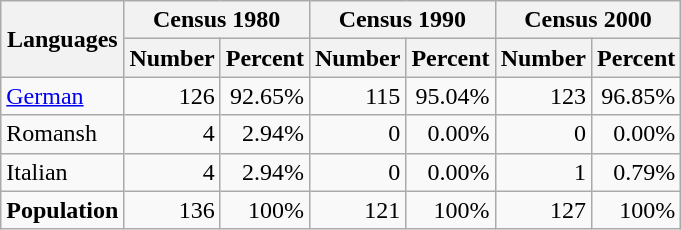<table class="wikitable">
<tr ---->
<th rowspan="2">Languages</th>
<th colspan="2">Census 1980</th>
<th colspan="2">Census 1990</th>
<th colspan="2">Census 2000</th>
</tr>
<tr ---->
<th>Number</th>
<th>Percent</th>
<th>Number</th>
<th>Percent</th>
<th>Number</th>
<th>Percent</th>
</tr>
<tr ---->
<td><a href='#'>German</a></td>
<td align=right>126</td>
<td align=right>92.65%</td>
<td align=right>115</td>
<td align=right>95.04%</td>
<td align=right>123</td>
<td align=right>96.85%</td>
</tr>
<tr ---->
<td>Romansh</td>
<td align=right>4</td>
<td align=right>2.94%</td>
<td align=right>0</td>
<td align=right>0.00%</td>
<td align=right>0</td>
<td align=right>0.00%</td>
</tr>
<tr ---->
<td>Italian</td>
<td align=right>4</td>
<td align=right>2.94%</td>
<td align=right>0</td>
<td align=right>0.00%</td>
<td align=right>1</td>
<td align=right>0.79%</td>
</tr>
<tr ---->
<td><strong>Population</strong></td>
<td align=right>136</td>
<td align=right>100%</td>
<td align=right>121</td>
<td align=right>100%</td>
<td align=right>127</td>
<td align=right>100%</td>
</tr>
</table>
